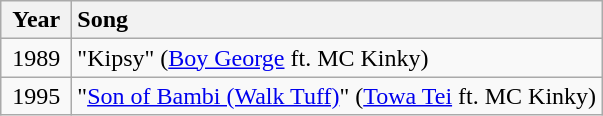<table class="wikitable">
<tr>
<th style="vertical-align:top; text-align:center; width:40px;">Year</th>
<th style="text-align:left; vertical-align:top;">Song</th>
</tr>
<tr style="vertical-align:top;">
<td style="text-align:center; ">1989</td>
<td style="text-align:left; ">"Kipsy" (<a href='#'>Boy George</a> ft. MC Kinky)</td>
</tr>
<tr>
<td style="text-align:center; vertical-align:top;">1995</td>
<td style="text-align:left; vertical-align:top;">"<a href='#'>Son of Bambi (Walk Tuff)</a>" (<a href='#'>Towa Tei</a> ft. MC Kinky)</td>
</tr>
</table>
